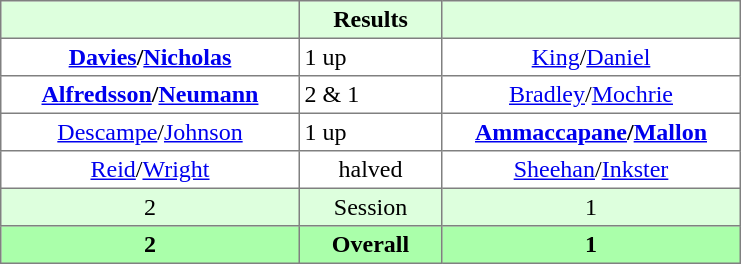<table border="1" cellpadding="3" style="border-collapse:collapse; text-align:center;">
<tr style="background:#dfd;">
<th style="width:12em;"></th>
<th style="width:5.5em;">Results</th>
<th style="width:12em;"></th>
</tr>
<tr>
<td><strong><a href='#'>Davies</a>/<a href='#'>Nicholas</a></strong></td>
<td align=left> 1 up</td>
<td><a href='#'>King</a>/<a href='#'>Daniel</a></td>
</tr>
<tr>
<td><strong><a href='#'>Alfredsson</a>/<a href='#'>Neumann</a></strong></td>
<td align=left> 2 & 1</td>
<td><a href='#'>Bradley</a>/<a href='#'>Mochrie</a></td>
</tr>
<tr>
<td><a href='#'>Descampe</a>/<a href='#'>Johnson</a></td>
<td align=left> 1 up</td>
<td><strong><a href='#'>Ammaccapane</a>/<a href='#'>Mallon</a></strong></td>
</tr>
<tr>
<td><a href='#'>Reid</a>/<a href='#'>Wright</a></td>
<td>halved</td>
<td><a href='#'>Sheehan</a>/<a href='#'>Inkster</a></td>
</tr>
<tr style="background:#dfd;">
<td>2</td>
<td>Session</td>
<td>1</td>
</tr>
<tr style="background:#afa;">
<th>2</th>
<th>Overall</th>
<th>1</th>
</tr>
</table>
